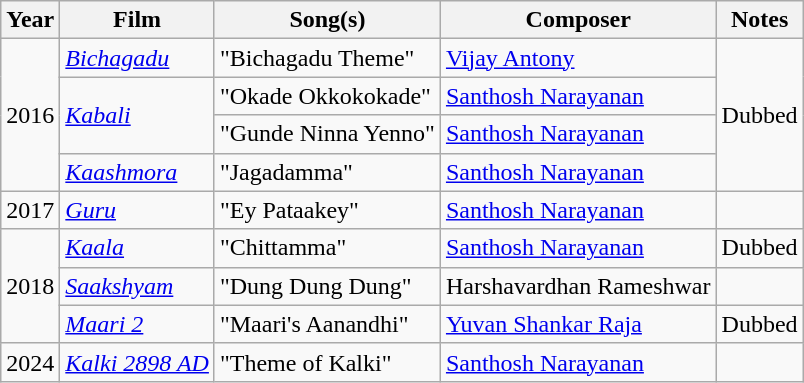<table class="wikitable">
<tr>
<th>Year</th>
<th>Film</th>
<th>Song(s)</th>
<th>Composer</th>
<th>Notes</th>
</tr>
<tr>
<td rowspan="4">2016</td>
<td><em><a href='#'>Bichagadu</a></em></td>
<td>"Bichagadu Theme"</td>
<td><a href='#'>Vijay Antony</a></td>
<td rowspan="4">Dubbed</td>
</tr>
<tr>
<td rowspan="2"><em><a href='#'>Kabali</a></em></td>
<td>"Okade Okkokokade"</td>
<td><a href='#'>Santhosh Narayanan</a></td>
</tr>
<tr>
<td>"Gunde Ninna Yenno"</td>
<td><a href='#'>Santhosh Narayanan</a></td>
</tr>
<tr>
<td><em><a href='#'>Kaashmora</a></em></td>
<td>"Jagadamma"</td>
<td><a href='#'>Santhosh Narayanan</a></td>
</tr>
<tr>
<td>2017</td>
<td><em><a href='#'>Guru</a></em></td>
<td>"Ey Pataakey"</td>
<td><a href='#'>Santhosh Narayanan</a></td>
<td></td>
</tr>
<tr>
<td rowspan="3">2018</td>
<td><em><a href='#'>Kaala</a></em></td>
<td>"Chittamma"</td>
<td><a href='#'>Santhosh Narayanan</a></td>
<td>Dubbed</td>
</tr>
<tr>
<td><em><a href='#'>Saakshyam</a></em></td>
<td>"Dung Dung Dung"</td>
<td>Harshavardhan Rameshwar</td>
<td></td>
</tr>
<tr>
<td><em><a href='#'>Maari 2</a></em></td>
<td>"Maari's Aanandhi"</td>
<td><a href='#'>Yuvan Shankar Raja</a></td>
<td>Dubbed</td>
</tr>
<tr>
<td>2024</td>
<td><em><a href='#'>Kalki 2898 AD</a></em></td>
<td>"Theme of Kalki"</td>
<td><a href='#'>Santhosh Narayanan</a></td>
<td></td>
</tr>
</table>
